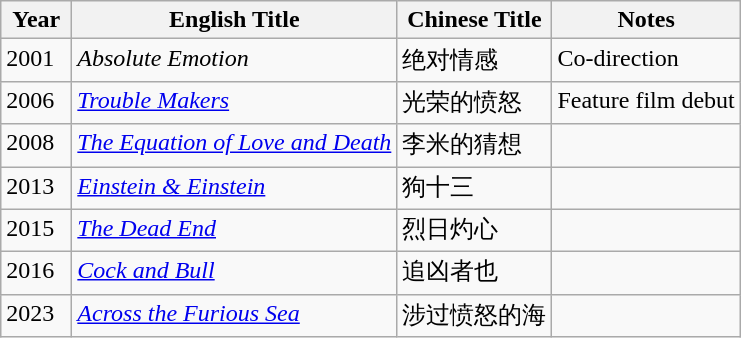<table class="wikitable">
<tr>
<th align="left" valign="top" width="40">Year</th>
<th align="left" valign="top">English Title</th>
<th align="left" valign="top">Chinese Title</th>
<th align="left" valign="top">Notes</th>
</tr>
<tr>
<td align="left" valign="top">2001</td>
<td align="left" valign="top"><em>Absolute Emotion</em></td>
<td align="left" valign="top">绝对情感</td>
<td align="left" valign="top">Co-direction</td>
</tr>
<tr>
<td align="left" valign="top">2006</td>
<td align="left" valign="top"><em><a href='#'>Trouble Makers</a></em></td>
<td align="left" valign="top">光荣的愤怒</td>
<td align="left" valign="top">Feature film debut</td>
</tr>
<tr>
<td align="left" valign="top">2008</td>
<td align="left" valign="top"><em><a href='#'>The Equation of Love and Death</a></em></td>
<td align="left" valign="top">李米的猜想</td>
<td align="left" valign="top"></td>
</tr>
<tr>
<td align="left" valign="top">2013</td>
<td align="left" valign="top"><em><a href='#'>Einstein & Einstein</a></em></td>
<td align="left" valign="top">狗十三</td>
<td align="left" valign="top"></td>
</tr>
<tr>
<td align="left" valign="top">2015</td>
<td align="left" valign="top"><em><a href='#'>The Dead End</a></em></td>
<td align="left" valign="top">烈日灼心</td>
<td align="left" valign="top"></td>
</tr>
<tr>
<td align="left" valign="top">2016</td>
<td align="left" valign="top"><em><a href='#'>Cock and Bull</a></em></td>
<td align="left" valign="top">追凶者也</td>
<td align="left" valign="top"></td>
</tr>
<tr>
<td align="left" valign="top">2023</td>
<td align="left" valign="top"><em><a href='#'>Across the Furious Sea</a></em></td>
<td align="left" valign="top">涉过愤怒的海</td>
<td align="left" valign="top"></td>
</tr>
</table>
